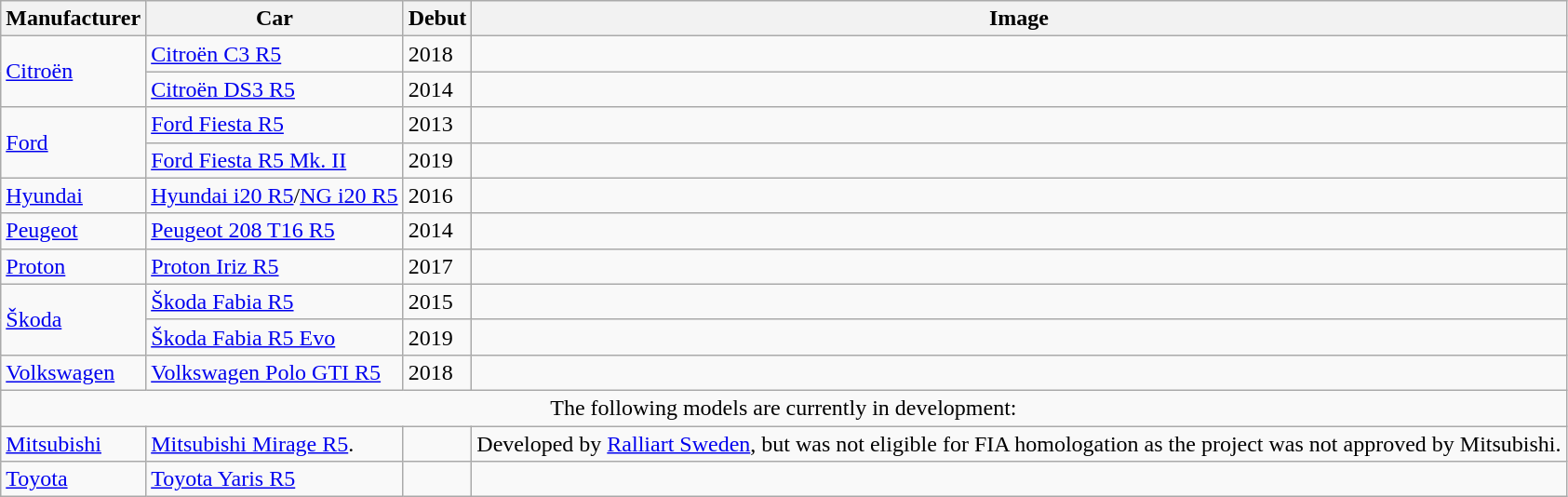<table class="wikitable">
<tr>
<th>Manufacturer</th>
<th>Car</th>
<th>Debut</th>
<th>Image</th>
</tr>
<tr>
<td rowspan=2> <a href='#'>Citroën</a></td>
<td><a href='#'>Citroën C3 R5</a></td>
<td>2018</td>
<td></td>
</tr>
<tr>
<td><a href='#'>Citroën DS3 R5</a></td>
<td>2014</td>
<td></td>
</tr>
<tr>
<td rowspan=2> <a href='#'>Ford</a></td>
<td><a href='#'>Ford Fiesta R5</a></td>
<td>2013</td>
<td></td>
</tr>
<tr>
<td><a href='#'>Ford Fiesta R5 Mk. II</a></td>
<td>2019</td>
<td></td>
</tr>
<tr>
<td> <a href='#'>Hyundai</a></td>
<td><a href='#'>Hyundai i20 R5</a>/<a href='#'>NG i20 R5</a></td>
<td>2016</td>
<td></td>
</tr>
<tr>
<td> <a href='#'>Peugeot</a></td>
<td><a href='#'>Peugeot 208 T16 R5</a></td>
<td>2014</td>
<td></td>
</tr>
<tr>
<td> <a href='#'>Proton</a></td>
<td><a href='#'>Proton Iriz R5</a></td>
<td>2017</td>
<td></td>
</tr>
<tr>
<td rowspan=2> <a href='#'>Škoda</a></td>
<td><a href='#'>Škoda Fabia R5</a></td>
<td>2015</td>
<td></td>
</tr>
<tr>
<td><a href='#'>Škoda Fabia R5 Evo</a></td>
<td>2019</td>
<td></td>
</tr>
<tr>
<td> <a href='#'>Volkswagen</a></td>
<td><a href='#'>Volkswagen Polo GTI R5</a></td>
<td>2018</td>
<td></td>
</tr>
<tr>
<td colspan=4 align=center>The following models are currently in development:</td>
</tr>
<tr>
<td> <a href='#'>Mitsubishi</a></td>
<td><a href='#'>Mitsubishi Mirage R5</a>.</td>
<td></td>
<td>Developed by <a href='#'>Ralliart Sweden</a>, but was not eligible for FIA homologation as the project was not approved by Mitsubishi.</td>
</tr>
<tr>
<td> <a href='#'>Toyota</a></td>
<td><a href='#'>Toyota Yaris R5</a></td>
<td></td>
<td></td>
</tr>
</table>
